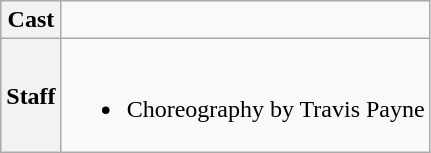<table class="wikitable">
<tr>
<th>Cast</th>
<td></td>
</tr>
<tr>
<th>Staff</th>
<td><br><ul><li>Choreography by Travis Payne</li></ul></td>
</tr>
</table>
